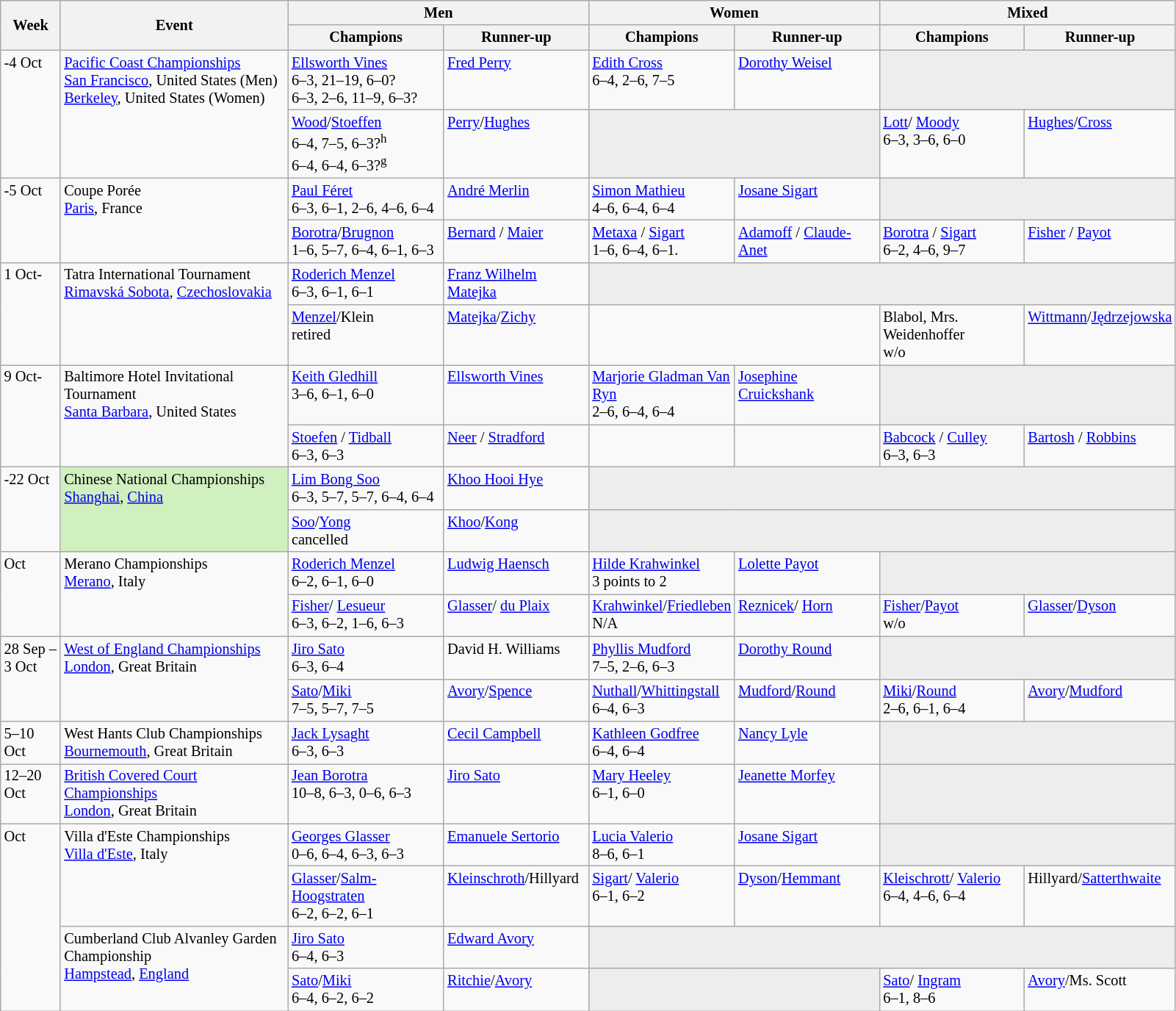<table class="wikitable" style="font-size:85%;">
<tr>
<th rowspan="2" style="width:48px;">Week</th>
<th rowspan="2" style="width:200px;">Event</th>
<th colspan="2" style="width:260px;">Men</th>
<th colspan="2" style="width:250px;">Women</th>
<th colspan="2" style="width:250px;">Mixed</th>
</tr>
<tr>
<th style="width:135px;">Champions</th>
<th style="width:125px;">Runner-up</th>
<th style="width:125px;">Champions</th>
<th style="width:125px;">Runner-up</th>
<th style="width:125px;">Champions</th>
<th style="width:125px;">Runner-up</th>
</tr>
<tr valign=top>
<td rowspan=2>-4 Oct</td>
<td rowspan=2><a href='#'>Pacific Coast Championships</a><br><a href='#'>San Francisco</a>, United States (Men)<br><a href='#'>Berkeley</a>, United States (Women)</td>
<td> <a href='#'>Ellsworth Vines</a><br>6–3, 21–19, 6–0?<br>6–3, 2–6, 11–9, 6–3?</td>
<td> <a href='#'>Fred Perry</a></td>
<td> <a href='#'>Edith Cross</a><br>6–4, 2–6, 7–5</td>
<td> <a href='#'>Dorothy Weisel</a></td>
<td style="background:#ededed;" colspan="2"></td>
</tr>
<tr valign=top>
<td> <a href='#'>Wood</a>/<a href='#'>Stoeffen</a><br>6–4, 7–5, 6–3?<sup>h</sup><br>6–4, 6–4, 6–3?<sup>g</sup></td>
<td> <a href='#'>Perry</a>/<a href='#'>Hughes</a></td>
<td style="background:#ededed;" colspan="2"></td>
<td> <a href='#'>Lott</a>/ <a href='#'>Moody</a><br>6–3, 3–6, 6–0</td>
<td> <a href='#'>Hughes</a>/<a href='#'>Cross</a></td>
</tr>
<tr valign=top>
<td rowspan=2>-5 Oct</td>
<td rowspan=2>Coupe Porée<br><a href='#'>Paris</a>, France</td>
<td> <a href='#'>Paul Féret</a><br>6–3, 6–1, 2–6, 4–6, 6–4</td>
<td> <a href='#'>André Merlin</a></td>
<td> <a href='#'>Simon Mathieu</a><br>4–6, 6–4, 6–4</td>
<td> <a href='#'>Josane Sigart</a></td>
<td style="background:#ededed;" colspan="2"></td>
</tr>
<tr valign=top>
<td> <a href='#'>Borotra</a>/<a href='#'>Brugnon</a><br>1–6, 5–7, 6–4, 6–1, 6–3</td>
<td> <a href='#'>Bernard</a> /  <a href='#'>Maier</a></td>
<td> <a href='#'>Metaxa</a> /  <a href='#'>Sigart</a><br>1–6, 6–4, 6–1.</td>
<td> <a href='#'>Adamoff</a> /  <a href='#'>Claude-Anet</a></td>
<td> <a href='#'>Borotra</a> /  <a href='#'>Sigart</a><br>6–2, 4–6, 9–7</td>
<td> <a href='#'>Fisher</a> /  <a href='#'>Payot</a></td>
</tr>
<tr valign=top>
<td rowspan=2>1 Oct-</td>
<td rowspan=2>Tatra International Tournament<br><a href='#'>Rimavská Sobota</a>, <a href='#'>Czechoslovakia</a></td>
<td> <a href='#'>Roderich Menzel</a><br>6–3, 6–1, 6–1</td>
<td> <a href='#'>Franz Wilhelm Matejka</a></td>
<td style="background:#ededed;" colspan="4"></td>
</tr>
<tr valign=top>
<td> <a href='#'>Menzel</a>/Klein<br>retired</td>
<td><a href='#'>Matejka</a>/<a href='#'>Zichy</a></td>
<td colspan=2></td>
<td>Blabol, Mrs. Weidenhoffer<br>w/o</td>
<td><a href='#'>Wittmann</a>/<a href='#'>Jędrzejowska</a></td>
</tr>
<tr valign=top>
<td rowspan=2>9 Oct-</td>
<td rowspan=2>Baltimore Hotel Invitational Tournament<br><a href='#'>Santa Barbara</a>, United States</td>
<td> <a href='#'>Keith Gledhill</a><br>3–6, 6–1, 6–0</td>
<td> <a href='#'>Ellsworth Vines</a></td>
<td> <a href='#'>Marjorie Gladman Van Ryn</a><br>2–6, 6–4, 6–4</td>
<td> <a href='#'>Josephine Cruickshank</a></td>
<td style="background:#ededed;" colspan="2"></td>
</tr>
<tr valign=top>
<td> <a href='#'>Stoefen</a> /  <a href='#'>Tidball</a> <br>6–3, 6–3</td>
<td> <a href='#'>Neer</a> / <a href='#'>Stradford</a></td>
<td></td>
<td></td>
<td> <a href='#'>Babcock</a> / <a href='#'>Culley</a> <br>6–3, 6–3</td>
<td><a href='#'>Bartosh</a> / <a href='#'>Robbins</a></td>
</tr>
<tr valign=top>
<td rowspan=2>-22 Oct</td>
<td rowspan=2 style="background:#d0f0c0">Chinese National Championships<br><a href='#'>Shanghai</a>, <a href='#'>China</a></td>
<td> <a href='#'>Lim Bong Soo</a><br>6–3, 5–7, 5–7, 6–4, 6–4</td>
<td> <a href='#'>Khoo Hooi Hye</a></td>
<td style="background:#ededed;" colspan="4"></td>
</tr>
<tr valign=top>
<td> <a href='#'>Soo</a>/<a href='#'>Yong</a><br>cancelled</td>
<td><a href='#'>Khoo</a>/<a href='#'>Kong</a></td>
<td style="background:#ededed;" colspan="4"></td>
</tr>
<tr valign=top>
<td rowspan=2>Oct</td>
<td rowspan=2>Merano Championships<br><a href='#'>Merano</a>, Italy</td>
<td> <a href='#'>Roderich Menzel</a><br>6–2, 6–1, 6–0</td>
<td><a href='#'>Ludwig Haensch</a></td>
<td> <a href='#'>Hilde Krahwinkel</a><br>3 points to 2</td>
<td> <a href='#'>Lolette Payot</a></td>
<td style="background:#ededed;" colspan="2"></td>
</tr>
<tr valign=top>
<td> <a href='#'>Fisher</a>/ <a href='#'>Lesueur</a><br>6–3, 6–2, 1–6, 6–3</td>
<td> <a href='#'>Glasser</a>/ <a href='#'>du Plaix</a></td>
<td> <a href='#'>Krahwinkel</a>/<a href='#'>Friedleben</a><br>N/A</td>
<td><a href='#'>Reznicek</a>/ <a href='#'>Horn</a></td>
<td> <a href='#'>Fisher</a>/<a href='#'>Payot</a><br>w/o</td>
<td> <a href='#'>Glasser</a>/<a href='#'>Dyson</a></td>
</tr>
<tr valign=top>
<td rowspan=2>28 Sep – 3 Oct</td>
<td rowspan=2><a href='#'>West of England Championships</a><br><a href='#'>London</a>, Great Britain</td>
<td> <a href='#'>Jiro Sato</a><br>6–3, 6–4</td>
<td> David H. Williams</td>
<td> <a href='#'>Phyllis Mudford</a><br>7–5, 2–6, 6–3</td>
<td> <a href='#'>Dorothy Round</a></td>
<td style="background:#ededed;" colspan="2"></td>
</tr>
<tr valign=top>
<td> <a href='#'>Sato</a>/<a href='#'>Miki</a><br>7–5, 5–7, 7–5</td>
<td> <a href='#'>Avory</a>/<a href='#'>Spence</a></td>
<td><a href='#'>Nuthall</a>/<a href='#'>Whittingstall</a><br>6–4, 6–3</td>
<td> <a href='#'>Mudford</a>/<a href='#'>Round</a></td>
<td><a href='#'>Miki</a>/<a href='#'>Round</a><br>2–6, 6–1, 6–4</td>
<td><a href='#'>Avory</a>/<a href='#'>Mudford</a></td>
</tr>
<tr valign=top>
<td>5–10 Oct</td>
<td>West Hants Club Championships<br><a href='#'>Bournemouth</a>, Great Britain</td>
<td> <a href='#'>Jack Lysaght</a><br>6–3, 6–3</td>
<td> <a href='#'>Cecil Campbell</a></td>
<td> <a href='#'>Kathleen Godfree</a><br>6–4, 6–4</td>
<td> <a href='#'>Nancy Lyle</a></td>
<td style="background:#ededed;" colspan="2"></td>
</tr>
<tr valign=top>
<td>12–20 Oct</td>
<td><a href='#'>British Covered Court Championships</a><br><a href='#'>London</a>, Great Britain</td>
<td> <a href='#'>Jean Borotra</a><br>10–8, 6–3, 0–6, 6–3</td>
<td> <a href='#'>Jiro Sato</a></td>
<td> <a href='#'>Mary Heeley</a><br>6–1, 6–0</td>
<td> <a href='#'>Jeanette Morfey</a></td>
<td style="background:#ededed;" colspan="2"></td>
</tr>
<tr valign=top>
<td rowspan=4>Oct</td>
<td rowspan=2>Villa d'Este Championships<br><a href='#'>Villa d'Este</a>, Italy</td>
<td> <a href='#'>Georges Glasser</a><br>0–6, 6–4, 6–3, 6–3</td>
<td> <a href='#'>Emanuele Sertorio</a></td>
<td> <a href='#'>Lucia Valerio</a><br>8–6, 6–1</td>
<td> <a href='#'>Josane Sigart</a></td>
<td style="background:#ededed;" colspan="2"></td>
</tr>
<tr valign=top>
<td> <a href='#'>Glasser</a>/<a href='#'>Salm-Hoogstraten</a><br>6–2, 6–2, 6–1</td>
<td><a href='#'>Kleinschroth</a>/Hillyard</td>
<td> <a href='#'>Sigart</a>/ <a href='#'>Valerio</a><br>6–1, 6–2</td>
<td> <a href='#'>Dyson</a>/<a href='#'>Hemmant</a></td>
<td><a href='#'>Kleischrott</a>/ <a href='#'>Valerio</a><br>6–4, 4–6, 6–4</td>
<td>Hillyard/<a href='#'>Satterthwaite</a></td>
</tr>
<tr valign=top>
<td rowspan=2>Cumberland Club Alvanley Garden Championship<br><a href='#'>Hampstead</a>, <a href='#'>England</a></td>
<td> <a href='#'>Jiro Sato</a><br>6–4, 6–3</td>
<td> <a href='#'>Edward Avory</a></td>
<td style="background:#ededed;" colspan="4"></td>
</tr>
<tr valign=top>
<td> <a href='#'>Sato</a>/<a href='#'>Miki</a><br>6–4, 6–2, 6–2</td>
<td><a href='#'>Ritchie</a>/<a href='#'>Avory</a></td>
<td style="background:#ededed;" colspan="2"></td>
<td> <a href='#'>Sato</a>/ <a href='#'>Ingram</a><br>6–1, 8–6</td>
<td> <a href='#'>Avory</a>/Ms. Scott</td>
</tr>
</table>
